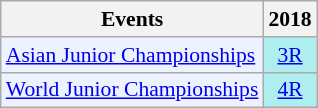<table class="wikitable" style="font-size: 90%; text-align:center">
<tr>
<th>Events</th>
<th>2018</th>
</tr>
<tr>
<td bgcolor="#ECF2FF"; align="left"><a href='#'>Asian Junior Championships</a></td>
<td bgcolor=AFEEEE><a href='#'>3R</a></td>
</tr>
<tr>
<td bgcolor="#ECF2FF"; align="left"><a href='#'>World Junior Championships</a></td>
<td bgcolor=AFEEEE><a href='#'>4R</a></td>
</tr>
</table>
